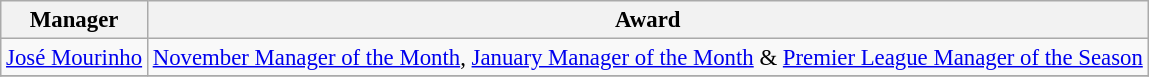<table class="wikitable sortable" style="text-align:left; font-size:95%;">
<tr>
<th>Manager</th>
<th>Award</th>
</tr>
<tr>
<td> <a href='#'>José Mourinho</a></td>
<td><a href='#'>November Manager of the Month</a>, <a href='#'>January Manager of the Month</a> & <a href='#'>Premier League Manager of the Season</a></td>
</tr>
<tr>
</tr>
</table>
